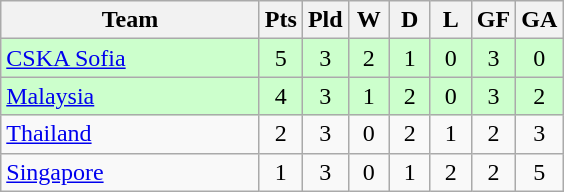<table class="wikitable" style="text-align: center;">
<tr>
<th width="165">Team</th>
<th width="20">Pts</th>
<th width="20">Pld</th>
<th width="20">W</th>
<th width="20">D</th>
<th width="20">L</th>
<th width="20">GF</th>
<th width="20">GA</th>
</tr>
<tr style="background: #ccffcc;">
<td style="text-align:left;"> <a href='#'>CSKA Sofia</a></td>
<td>5</td>
<td>3</td>
<td>2</td>
<td>1</td>
<td>0</td>
<td>3</td>
<td>0</td>
</tr>
<tr style="background: #ccffcc;">
<td style="text-align:left;"> <a href='#'>Malaysia</a></td>
<td>4</td>
<td>3</td>
<td>1</td>
<td>2</td>
<td>0</td>
<td>3</td>
<td>2</td>
</tr>
<tr bgcolor=>
<td style="text-align:left;"> <a href='#'>Thailand</a></td>
<td>2</td>
<td>3</td>
<td>0</td>
<td>2</td>
<td>1</td>
<td>2</td>
<td>3</td>
</tr>
<tr bgcolor=>
<td style="text-align:left;"> <a href='#'>Singapore</a></td>
<td>1</td>
<td>3</td>
<td>0</td>
<td>1</td>
<td>2</td>
<td>2</td>
<td>5</td>
</tr>
</table>
